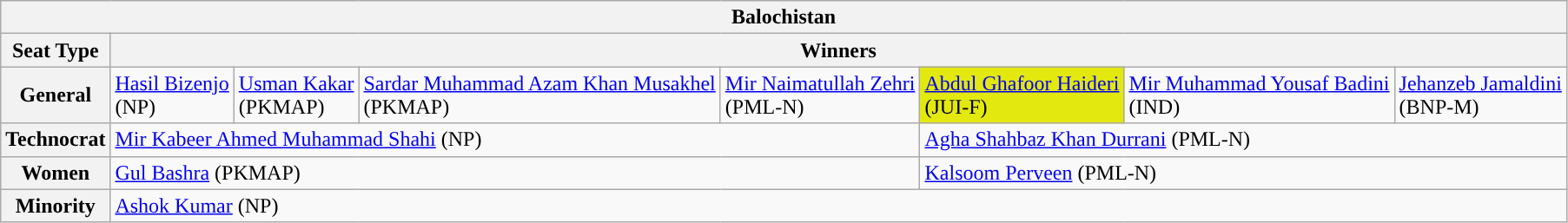<table class="wikitable">
<tr>
<th colspan="8">Balochistan</th>
</tr>
<tr>
<th>Seat Type</th>
<th colspan="7">Winners</th>
</tr>
<tr>
<th>General</th>
<td style="background:"><a href='#'>Hasil Bizenjo</a><br>(NP)</td>
<td style="background:"><a href='#'>Usman Kakar</a><br>(PKMAP)</td>
<td style="background:"><a href='#'>Sardar Muhammad Azam Khan Musakhel</a><br>(PKMAP)</td>
<td style="background:"><a href='#'>Mir Naimatullah Zehri</a><br>(PML-N)</td>
<td style="background:#E3E80F"><a href='#'>Abdul Ghafoor Haideri</a><br>(JUI-F)</td>
<td style="background:"><a href='#'>Mir Muhammad Yousaf Badini</a><br>(IND)</td>
<td style="background:"><a href='#'>Jehanzeb Jamaldini</a><br>(BNP-M)</td>
</tr>
<tr>
<th>Technocrat</th>
<td colspan="4" style="background:"><a href='#'>Mir Kabeer Ahmed Muhammad Shahi</a> (NP)</td>
<td colspan="3" style="background:"><a href='#'>Agha Shahbaz Khan Durrani</a> (PML-N)</td>
</tr>
<tr>
<th>Women</th>
<td colspan="4" style="background:"><a href='#'>Gul Bashra</a> (PKMAP)</td>
<td colspan="3" style="background:"><a href='#'>Kalsoom Perveen</a> (PML-N)</td>
</tr>
<tr>
<th>Minority</th>
<td colspan="7" style="background:"><a href='#'>Ashok Kumar</a> (NP)</td>
</tr>
</table>
